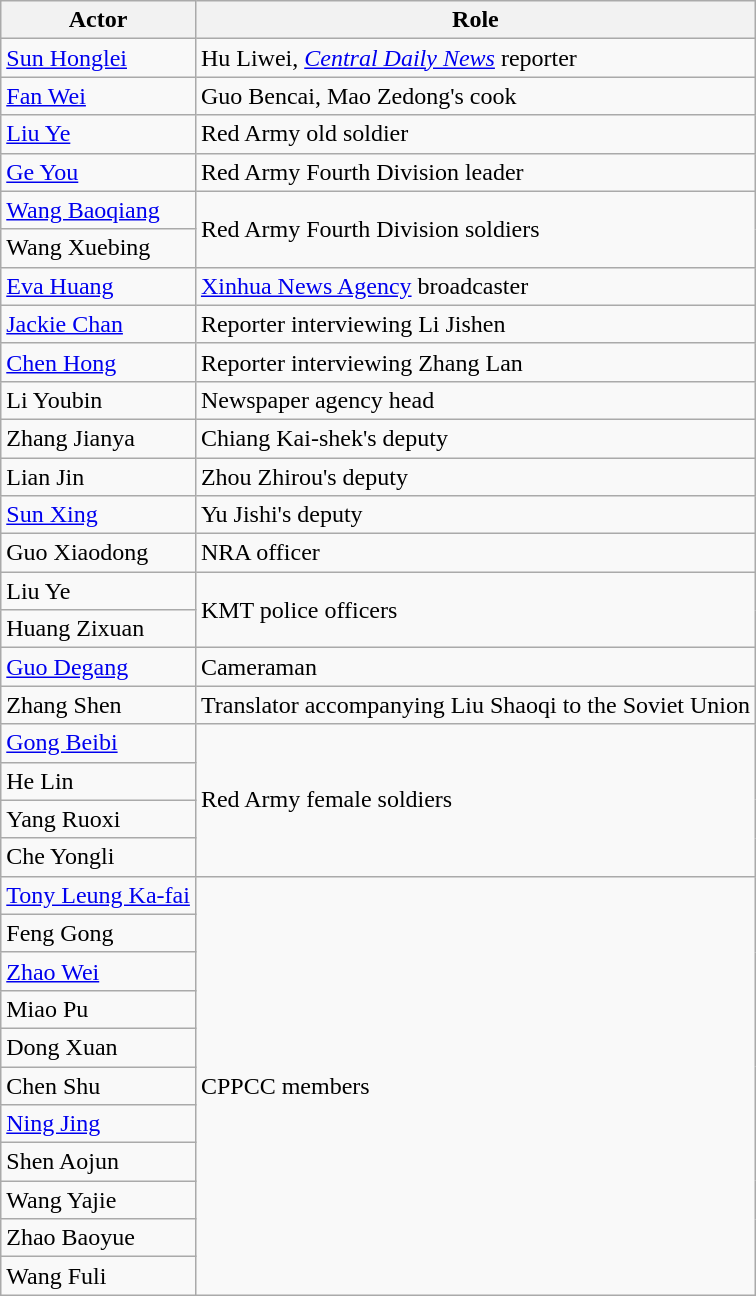<table class="wikitable">
<tr>
<th>Actor</th>
<th>Role</th>
</tr>
<tr>
<td><a href='#'>Sun Honglei</a></td>
<td>Hu Liwei, <em><a href='#'>Central Daily News</a></em> reporter</td>
</tr>
<tr>
<td><a href='#'>Fan Wei</a></td>
<td>Guo Bencai, Mao Zedong's cook</td>
</tr>
<tr>
<td><a href='#'>Liu Ye</a></td>
<td>Red Army old soldier</td>
</tr>
<tr>
<td><a href='#'>Ge You</a></td>
<td>Red Army Fourth Division leader</td>
</tr>
<tr>
<td><a href='#'>Wang Baoqiang</a></td>
<td rowspan="2">Red Army Fourth Division soldiers</td>
</tr>
<tr>
<td>Wang Xuebing</td>
</tr>
<tr>
<td><a href='#'>Eva Huang</a></td>
<td><a href='#'>Xinhua News Agency</a> broadcaster</td>
</tr>
<tr>
<td><a href='#'>Jackie Chan</a></td>
<td>Reporter interviewing Li Jishen</td>
</tr>
<tr>
<td><a href='#'>Chen Hong</a></td>
<td>Reporter interviewing Zhang Lan</td>
</tr>
<tr>
<td>Li Youbin</td>
<td>Newspaper agency head</td>
</tr>
<tr>
<td>Zhang Jianya</td>
<td>Chiang Kai-shek's deputy</td>
</tr>
<tr>
<td>Lian Jin</td>
<td>Zhou Zhirou's deputy</td>
</tr>
<tr>
<td><a href='#'>Sun Xing</a></td>
<td>Yu Jishi's deputy</td>
</tr>
<tr>
<td>Guo Xiaodong</td>
<td>NRA officer</td>
</tr>
<tr>
<td>Liu Ye</td>
<td rowspan=2>KMT police officers</td>
</tr>
<tr>
<td>Huang Zixuan</td>
</tr>
<tr>
<td><a href='#'>Guo Degang</a></td>
<td>Cameraman</td>
</tr>
<tr>
<td>Zhang Shen</td>
<td>Translator accompanying Liu Shaoqi to the Soviet Union</td>
</tr>
<tr>
<td><a href='#'>Gong Beibi</a></td>
<td rowspan=4>Red Army female soldiers</td>
</tr>
<tr>
<td>He Lin</td>
</tr>
<tr>
<td>Yang Ruoxi</td>
</tr>
<tr>
<td>Che Yongli</td>
</tr>
<tr>
<td><a href='#'>Tony Leung Ka-fai</a></td>
<td rowspan=11>CPPCC members</td>
</tr>
<tr>
<td>Feng Gong</td>
</tr>
<tr>
<td><a href='#'>Zhao Wei</a></td>
</tr>
<tr>
<td>Miao Pu</td>
</tr>
<tr>
<td>Dong Xuan</td>
</tr>
<tr>
<td>Chen Shu</td>
</tr>
<tr>
<td><a href='#'>Ning Jing</a></td>
</tr>
<tr>
<td>Shen Aojun</td>
</tr>
<tr>
<td>Wang Yajie</td>
</tr>
<tr>
<td>Zhao Baoyue</td>
</tr>
<tr>
<td>Wang Fuli</td>
</tr>
</table>
